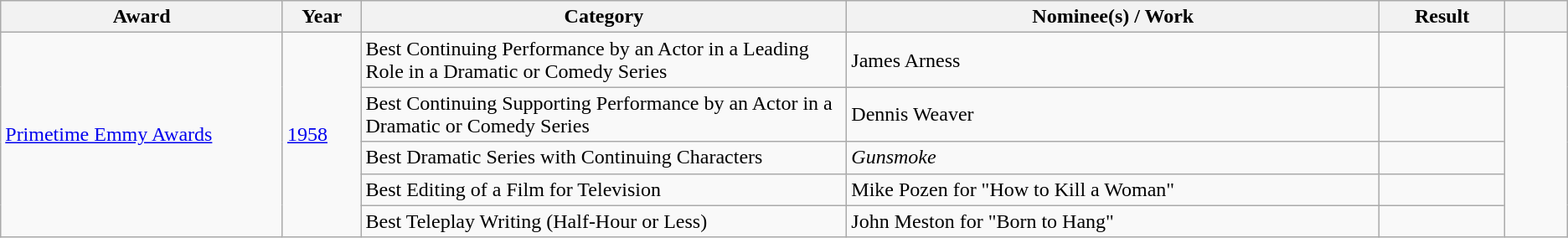<table class="wikitable sortable plainrowheaders">
<tr>
<th scope="col" style="width:18%;">Award</th>
<th scope="col" style="width:5%;">Year</th>
<th scope="col" style="width:31%;">Category</th>
<th scope="col" style="width:34%;">Nominee(s) / Work</th>
<th scope="col" style="width:8%;">Result</th>
<th scope="col" style="width:4%;" class="unsortable"></th>
</tr>
<tr>
<td rowspan="5"><a href='#'>Primetime Emmy Awards</a></td>
<td rowspan="5"><a href='#'>1958</a></td>
<td>Best Continuing Performance by an Actor in a Leading Role in a Dramatic or Comedy Series</td>
<td>James Arness</td>
<td></td>
<td rowspan="5"></td>
</tr>
<tr>
<td>Best Continuing Supporting Performance by an Actor in a Dramatic or Comedy Series</td>
<td>Dennis Weaver</td>
<td></td>
</tr>
<tr>
<td>Best Dramatic Series with Continuing Characters</td>
<td><em>Gunsmoke</em></td>
<td></td>
</tr>
<tr>
<td>Best Editing of a Film for Television</td>
<td>Mike Pozen for "How to Kill a Woman"</td>
<td></td>
</tr>
<tr>
<td>Best Teleplay Writing (Half-Hour or Less)</td>
<td>John Meston for "Born to Hang"</td>
<td></td>
</tr>
</table>
